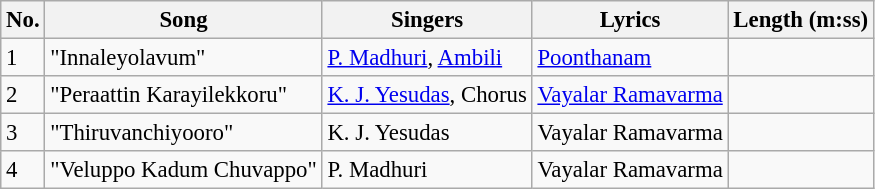<table class="wikitable" style="font-size:95%;">
<tr>
<th>No.</th>
<th>Song</th>
<th>Singers</th>
<th>Lyrics</th>
<th>Length (m:ss)</th>
</tr>
<tr>
<td>1</td>
<td>"Innaleyolavum"</td>
<td><a href='#'>P. Madhuri</a>, <a href='#'>Ambili</a></td>
<td><a href='#'>Poonthanam</a></td>
<td></td>
</tr>
<tr>
<td>2</td>
<td>"Peraattin Karayilekkoru"</td>
<td><a href='#'>K. J. Yesudas</a>, Chorus</td>
<td><a href='#'>Vayalar Ramavarma</a></td>
<td></td>
</tr>
<tr>
<td>3</td>
<td>"Thiruvanchiyooro"</td>
<td>K. J. Yesudas</td>
<td>Vayalar Ramavarma</td>
<td></td>
</tr>
<tr>
<td>4</td>
<td>"Veluppo Kadum Chuvappo"</td>
<td>P. Madhuri</td>
<td>Vayalar Ramavarma</td>
<td></td>
</tr>
</table>
